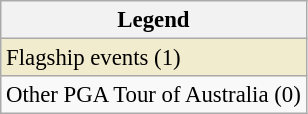<table class="wikitable" style="font-size:95%;">
<tr>
<th>Legend</th>
</tr>
<tr style="background:#f2ecce;">
<td>Flagship events (1)</td>
</tr>
<tr>
<td>Other PGA Tour of Australia (0)</td>
</tr>
</table>
